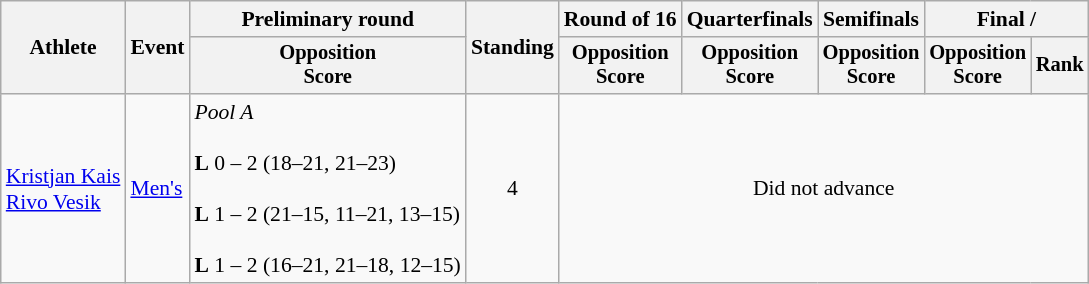<table class=wikitable style="font-size:90%">
<tr>
<th rowspan="2">Athlete</th>
<th rowspan="2">Event</th>
<th>Preliminary round</th>
<th rowspan="2">Standing</th>
<th>Round of 16</th>
<th>Quarterfinals</th>
<th>Semifinals</th>
<th colspan=2>Final / </th>
</tr>
<tr style="font-size:95%">
<th>Opposition<br>Score</th>
<th>Opposition<br>Score</th>
<th>Opposition<br>Score</th>
<th>Opposition<br>Score</th>
<th>Opposition<br>Score</th>
<th>Rank</th>
</tr>
<tr align=center>
<td align=left><a href='#'>Kristjan Kais</a><br><a href='#'>Rivo Vesik</a></td>
<td align=left><a href='#'>Men's</a></td>
<td align=left><em>Pool A</em><br><br><strong>L</strong> 0 – 2 (18–21, 21–23)<br><br><strong>L</strong> 1 – 2 (21–15, 11–21, 13–15)<br><br><strong>L</strong> 1 – 2 (16–21, 21–18, 12–15)</td>
<td>4</td>
<td colspan=5>Did not advance</td>
</tr>
</table>
